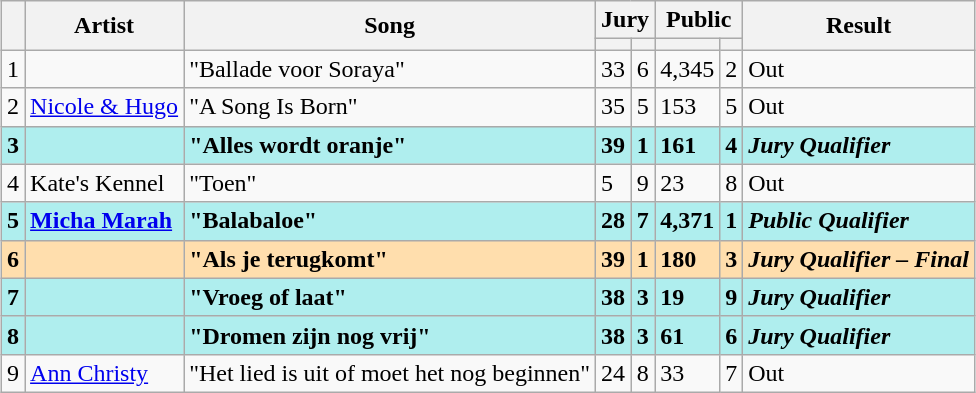<table class="sortable wikitable" style="margin: 1em auto 1em auto">
<tr>
<th rowspan="2"></th>
<th rowspan="2">Artist</th>
<th rowspan="2">Song</th>
<th colspan="2">Jury</th>
<th colspan="2">Public</th>
<th rowspan="2">Result</th>
</tr>
<tr>
<th><small></small></th>
<th><small></small></th>
<th><small></small></th>
<th><small></small></th>
</tr>
<tr>
<td>1</td>
<td></td>
<td>"Ballade voor Soraya"</td>
<td>33</td>
<td>6</td>
<td>4,345</td>
<td>2</td>
<td>Out</td>
</tr>
<tr>
<td>2</td>
<td><a href='#'>Nicole & Hugo</a></td>
<td>"A Song Is Born"</td>
<td>35</td>
<td>5</td>
<td>153</td>
<td>5</td>
<td>Out</td>
</tr>
<tr style="font-weight:bold; background:paleturquoise;">
<td>3</td>
<td></td>
<td>"Alles wordt oranje"</td>
<td>39</td>
<td>1</td>
<td>161</td>
<td>4</td>
<td><em>Jury Qualifier</em></td>
</tr>
<tr>
<td>4</td>
<td>Kate's Kennel</td>
<td>"Toen"</td>
<td>5</td>
<td>9</td>
<td>23</td>
<td>8</td>
<td>Out</td>
</tr>
<tr style="font-weight:bold; background:paleturquoise;">
<td>5</td>
<td><a href='#'>Micha Marah</a></td>
<td>"Balabaloe"</td>
<td>28</td>
<td>7</td>
<td>4,371</td>
<td>1</td>
<td><em>Public Qualifier</em></td>
</tr>
<tr style="font-weight:bold; background:navajowhite;">
<td>6</td>
<td></td>
<td>"Als je terugkomt"</td>
<td>39</td>
<td>1</td>
<td>180</td>
<td>3</td>
<td><em>Jury Qualifier – Final</em></td>
</tr>
<tr style="font-weight:bold; background:paleturquoise;">
<td>7</td>
<td></td>
<td>"Vroeg of laat"</td>
<td>38</td>
<td>3</td>
<td>19</td>
<td>9</td>
<td><em>Jury Qualifier</em></td>
</tr>
<tr style="font-weight:bold; background:paleturquoise;">
<td>8</td>
<td></td>
<td>"Dromen zijn nog vrij"</td>
<td>38</td>
<td>3</td>
<td>61</td>
<td>6</td>
<td><em>Jury Qualifier</em></td>
</tr>
<tr>
<td>9</td>
<td><a href='#'>Ann Christy</a></td>
<td>"Het lied is uit of moet het nog beginnen"</td>
<td>24</td>
<td>8</td>
<td>33</td>
<td>7</td>
<td>Out</td>
</tr>
</table>
